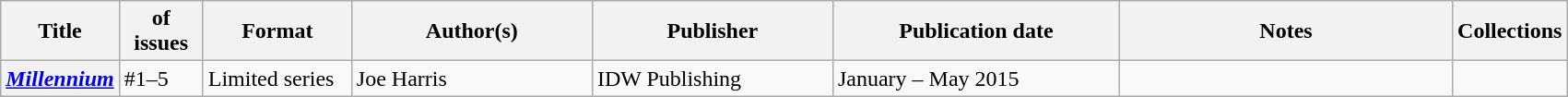<table class="wikitable">
<tr>
<th>Title</th>
<th style="width:40pt"> of issues</th>
<th style="width:75pt">Format</th>
<th style="width:125pt">Author(s)</th>
<th style="width:125pt">Publisher</th>
<th style="width:150pt">Publication date</th>
<th style="width:175pt">Notes</th>
<th>Collections</th>
</tr>
<tr>
<th><em><a href='#'>Millennium</a></em></th>
<td>#1–5</td>
<td>Limited series</td>
<td>Joe Harris</td>
<td>IDW Publishing</td>
<td>January – May 2015</td>
<td></td>
<td></td>
</tr>
</table>
